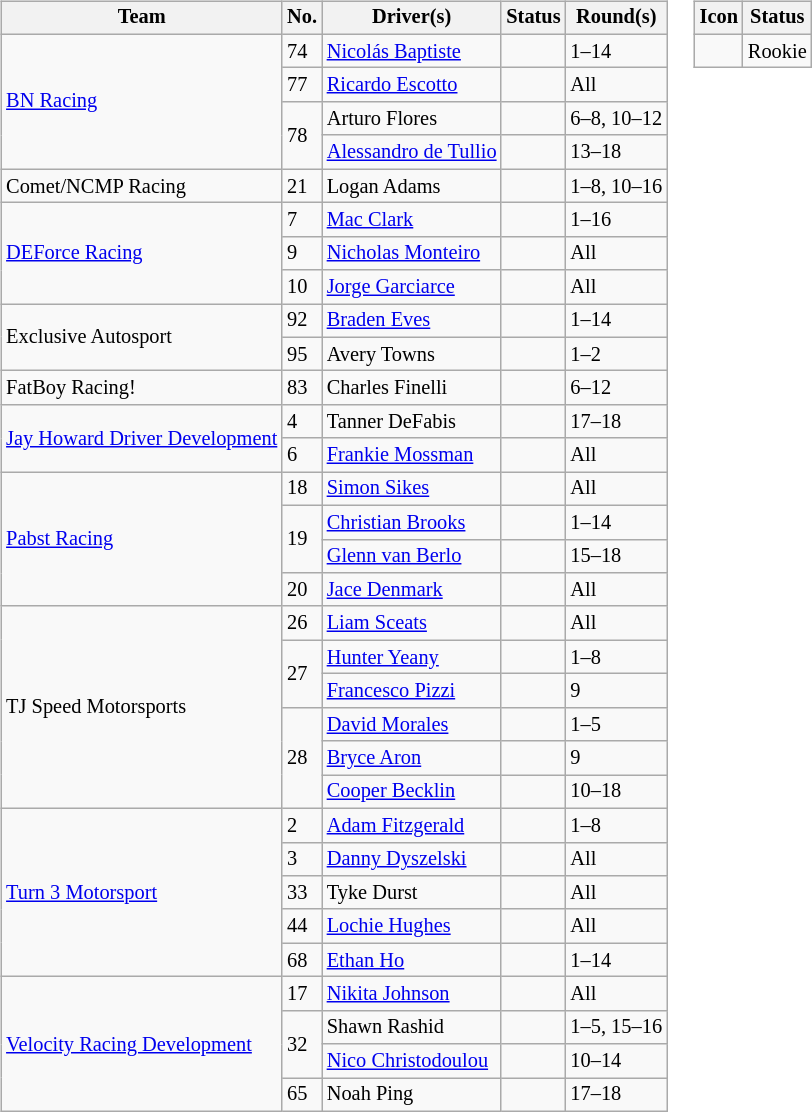<table>
<tr>
<td><br><table class="wikitable" style="font-size: 85%">
<tr>
<th>Team</th>
<th>No.</th>
<th class="unsortable">Driver(s)</th>
<th>Status</th>
<th>Round(s)</th>
</tr>
<tr>
<td rowspan="4"><a href='#'>BN Racing</a></td>
<td>74</td>
<td> <a href='#'>Nicolás Baptiste</a></td>
<td align=center></td>
<td>1–14</td>
</tr>
<tr>
<td>77</td>
<td> <a href='#'>Ricardo Escotto</a></td>
<td align=center></td>
<td>All</td>
</tr>
<tr>
<td rowspan=2>78</td>
<td> Arturo Flores</td>
<td align=center></td>
<td nowrap>6–8, 10–12</td>
</tr>
<tr>
<td nowrap> <a href='#'>Alessandro de Tullio</a></td>
<td align=center></td>
<td>13–18</td>
</tr>
<tr>
<td>Comet/NCMP Racing</td>
<td>21</td>
<td> Logan Adams</td>
<td align="center"></td>
<td>1–8, 10–16</td>
</tr>
<tr>
<td rowspan="3"><a href='#'>DEForce Racing</a></td>
<td>7</td>
<td> <a href='#'>Mac Clark</a></td>
<td align=center></td>
<td>1–16</td>
</tr>
<tr>
<td>9</td>
<td nowrap=""> <a href='#'>Nicholas Monteiro</a></td>
<td align=center></td>
<td>All</td>
</tr>
<tr>
<td>10</td>
<td> <a href='#'>Jorge Garciarce</a></td>
<td align=center></td>
<td>All</td>
</tr>
<tr>
<td rowspan="2" nowrap="">Exclusive Autosport</td>
<td>92</td>
<td> <a href='#'>Braden Eves</a></td>
<td align=center></td>
<td>1–14</td>
</tr>
<tr>
<td>95</td>
<td> Avery Towns</td>
<td align=center></td>
<td>1–2</td>
</tr>
<tr>
<td>FatBoy Racing!</td>
<td>83</td>
<td> Charles Finelli</td>
<td></td>
<td>6–12</td>
</tr>
<tr>
<td rowspan="2"><a href='#'>Jay Howard Driver Development</a></td>
<td>4</td>
<td> Tanner DeFabis</td>
<td align="center"></td>
<td>17–18</td>
</tr>
<tr>
<td>6</td>
<td> <a href='#'>Frankie Mossman</a></td>
<td align="center"></td>
<td>All</td>
</tr>
<tr>
<td rowspan="4"><a href='#'>Pabst Racing</a></td>
<td>18</td>
<td> <a href='#'>Simon Sikes</a></td>
<td align=center></td>
<td>All</td>
</tr>
<tr>
<td rowspan="2">19</td>
<td> <a href='#'>Christian Brooks</a></td>
<td align=center></td>
<td>1–14</td>
</tr>
<tr>
<td> <a href='#'>Glenn van Berlo</a></td>
<td align=center></td>
<td>15–18</td>
</tr>
<tr>
<td>20</td>
<td> <a href='#'>Jace Denmark</a></td>
<td align=center></td>
<td>All</td>
</tr>
<tr>
<td rowspan="6">TJ Speed Motorsports</td>
<td>26</td>
<td> <a href='#'>Liam Sceats</a></td>
<td align=center></td>
<td>All</td>
</tr>
<tr>
<td rowspan=2>27</td>
<td> <a href='#'>Hunter Yeany</a></td>
<td align=center></td>
<td>1–8</td>
</tr>
<tr>
<td> <a href='#'>Francesco Pizzi</a></td>
<td align=center></td>
<td>9</td>
</tr>
<tr>
<td rowspan=3>28</td>
<td> <a href='#'>David Morales</a></td>
<td align=center></td>
<td>1–5</td>
</tr>
<tr>
<td> <a href='#'>Bryce Aron</a></td>
<td align=center></td>
<td>9</td>
</tr>
<tr>
<td> <a href='#'>Cooper Becklin</a></td>
<td align=center></td>
<td>10–18</td>
</tr>
<tr>
<td rowspan="5"><a href='#'>Turn 3 Motorsport</a></td>
<td>2</td>
<td> <a href='#'>Adam Fitzgerald</a></td>
<td align=center></td>
<td>1–8</td>
</tr>
<tr>
<td>3</td>
<td> <a href='#'>Danny Dyszelski</a></td>
<td align=center></td>
<td>All</td>
</tr>
<tr>
<td>33</td>
<td> Tyke Durst</td>
<td align=center></td>
<td>All</td>
</tr>
<tr>
<td>44</td>
<td> <a href='#'>Lochie Hughes</a></td>
<td align=center></td>
<td>All</td>
</tr>
<tr>
<td>68</td>
<td> <a href='#'>Ethan Ho</a></td>
<td align=center></td>
<td>1–14</td>
</tr>
<tr>
<td rowspan="4"><a href='#'>Velocity Racing Development</a></td>
<td>17</td>
<td> <a href='#'>Nikita Johnson</a></td>
<td align=center></td>
<td>All</td>
</tr>
<tr>
<td rowspan="2">32</td>
<td> Shawn Rashid</td>
<td align=center></td>
<td>1–5, 15–16</td>
</tr>
<tr>
<td nowrap> <a href='#'>Nico Christodoulou</a></td>
<td></td>
<td nowrap>10–14</td>
</tr>
<tr>
<td>65</td>
<td> Noah Ping</td>
<td align=center></td>
<td>17–18</td>
</tr>
</table>
</td>
<td valign="top"><br><table class="wikitable" style="font-size: 85%;">
<tr>
<th>Icon</th>
<th>Status</th>
</tr>
<tr>
<td align=center></td>
<td>Rookie</td>
</tr>
</table>
</td>
</tr>
</table>
